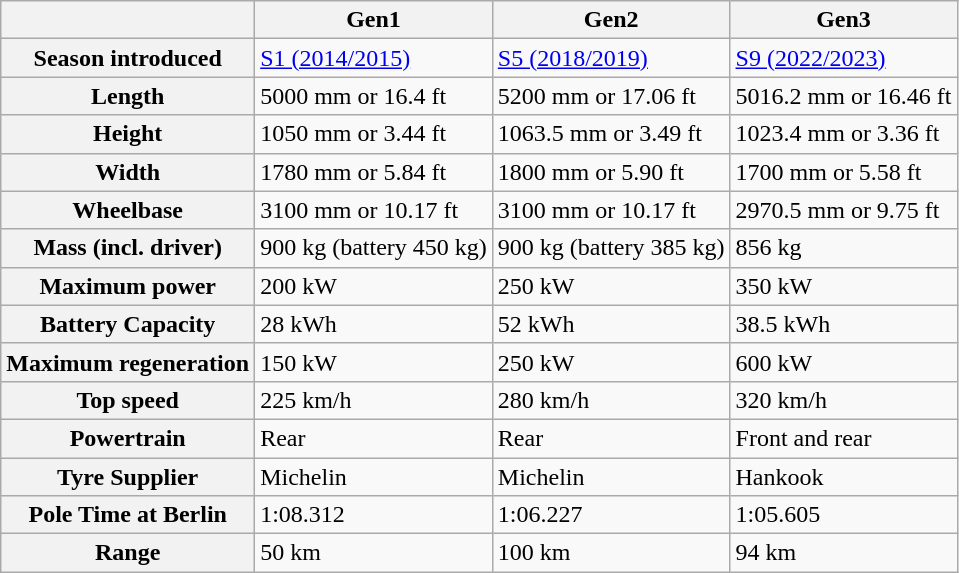<table class="wikitable">
<tr>
<th></th>
<th>Gen1</th>
<th>Gen2</th>
<th>Gen3</th>
</tr>
<tr>
<th>Season introduced</th>
<td><a href='#'>S1 (2014/2015)</a></td>
<td><a href='#'>S5 (2018/2019)</a></td>
<td><a href='#'>S9 (2022/2023)</a></td>
</tr>
<tr>
<th>Length</th>
<td>5000 mm or 16.4 ft</td>
<td>5200 mm or 17.06 ft</td>
<td>5016.2 mm or 16.46 ft</td>
</tr>
<tr>
<th>Height</th>
<td>1050 mm or 3.44 ft</td>
<td>1063.5 mm or 3.49 ft</td>
<td>1023.4 mm or 3.36 ft</td>
</tr>
<tr>
<th>Width</th>
<td>1780 mm or 5.84 ft</td>
<td>1800 mm or 5.90 ft</td>
<td>1700 mm or 5.58 ft</td>
</tr>
<tr>
<th>Wheelbase</th>
<td>3100 mm or 10.17 ft</td>
<td>3100 mm or 10.17 ft</td>
<td>2970.5 mm or 9.75 ft</td>
</tr>
<tr>
<th>Mass (incl. driver)</th>
<td>900 kg (battery 450 kg)</td>
<td>900 kg (battery 385 kg)</td>
<td>856 kg</td>
</tr>
<tr>
<th>Maximum power</th>
<td>200 kW</td>
<td>250 kW</td>
<td>350 kW</td>
</tr>
<tr>
<th>Battery Capacity</th>
<td>28 kWh</td>
<td>52 kWh</td>
<td>38.5 kWh</td>
</tr>
<tr>
<th>Maximum regeneration</th>
<td>150 kW</td>
<td>250 kW</td>
<td>600 kW</td>
</tr>
<tr>
<th>Top speed</th>
<td>225 km/h</td>
<td>280 km/h</td>
<td>320 km/h</td>
</tr>
<tr>
<th>Powertrain</th>
<td>Rear</td>
<td>Rear</td>
<td>Front and rear</td>
</tr>
<tr>
<th>Tyre Supplier</th>
<td>Michelin</td>
<td>Michelin</td>
<td>Hankook</td>
</tr>
<tr>
<th>Pole Time at Berlin</th>
<td>1:08.312</td>
<td>1:06.227</td>
<td>1:05.605</td>
</tr>
<tr>
<th>Range</th>
<td>50 km</td>
<td>100 km</td>
<td>94 km</td>
</tr>
</table>
